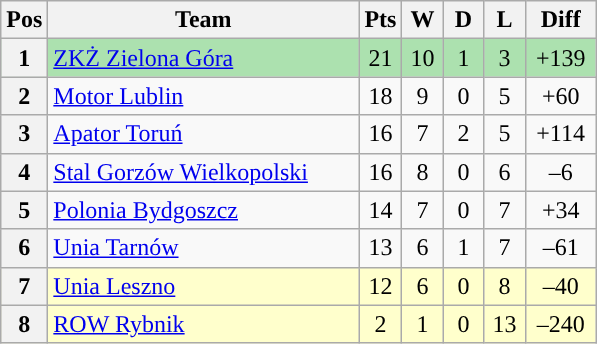<table class="wikitable" style="font-size: 100%">
<tr>
<th width=20>Pos</th>
<th width=200>Team</th>
<th width=20>Pts</th>
<th width=20>W</th>
<th width=20>D</th>
<th width=20>L</th>
<th width=40>Diff</th>
</tr>
<tr align=center style="background:#ACE1AF;">
<th>1</th>
<td align=left><a href='#'>ZKŻ Zielona Góra</a></td>
<td>21</td>
<td>10</td>
<td>1</td>
<td>3</td>
<td>+139</td>
</tr>
<tr align=center>
<th>2</th>
<td align=left><a href='#'>Motor Lublin</a></td>
<td>18</td>
<td>9</td>
<td>0</td>
<td>5</td>
<td>+60</td>
</tr>
<tr align=center>
<th>3</th>
<td align=left><a href='#'>Apator Toruń</a></td>
<td>16</td>
<td>7</td>
<td>2</td>
<td>5</td>
<td>+114</td>
</tr>
<tr align=center>
<th>4</th>
<td align=left><a href='#'>Stal Gorzów Wielkopolski</a></td>
<td>16</td>
<td>8</td>
<td>0</td>
<td>6</td>
<td>–6</td>
</tr>
<tr align=center>
<th>5</th>
<td align=left><a href='#'>Polonia Bydgoszcz</a></td>
<td>14</td>
<td>7</td>
<td>0</td>
<td>7</td>
<td>+34</td>
</tr>
<tr align=center>
<th>6</th>
<td align=left><a href='#'>Unia Tarnów</a></td>
<td>13</td>
<td>6</td>
<td>1</td>
<td>7</td>
<td>–61</td>
</tr>
<tr align=center style="background: #ffffcc;">
<th>7</th>
<td align=left><a href='#'>Unia Leszno</a></td>
<td>12</td>
<td>6</td>
<td>0</td>
<td>8</td>
<td>–40</td>
</tr>
<tr align=center style="background: #ffffcc;">
<th>8</th>
<td align=left><a href='#'>ROW Rybnik</a></td>
<td>2</td>
<td>1</td>
<td>0</td>
<td>13</td>
<td>–240</td>
</tr>
</table>
